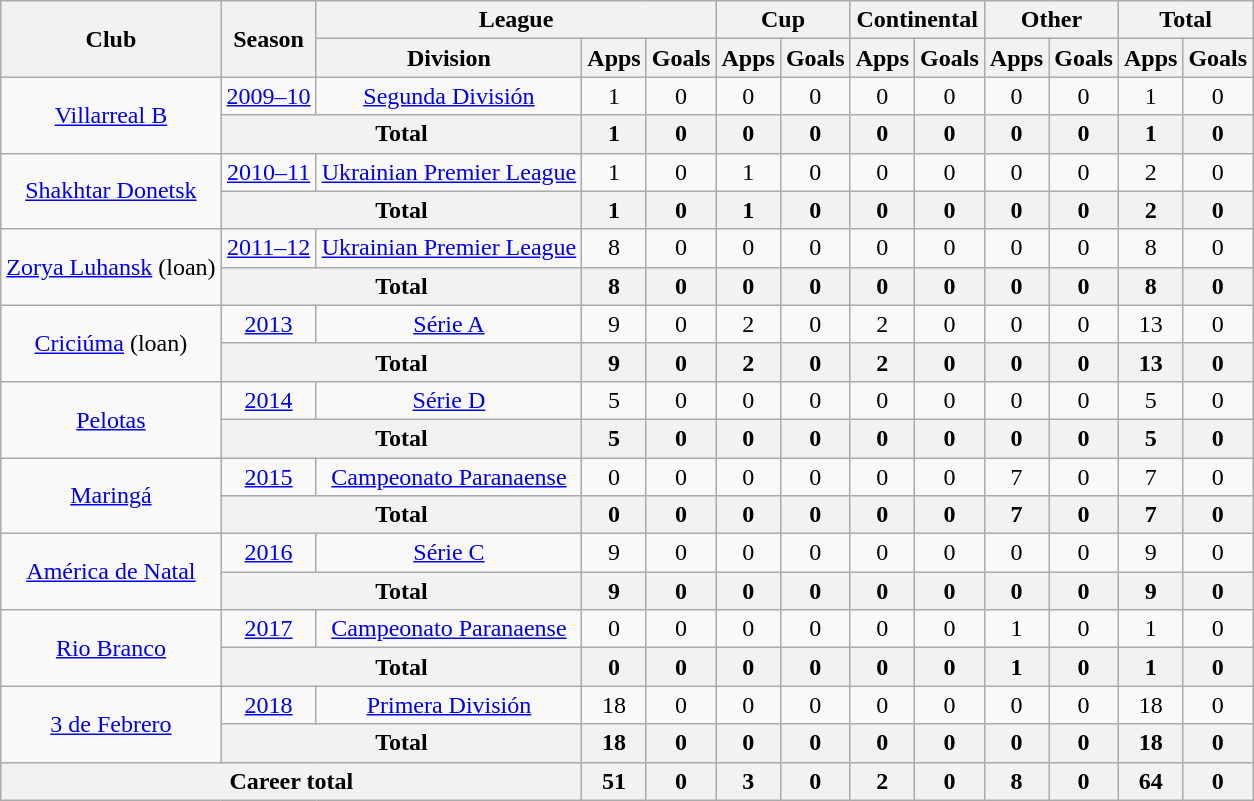<table class="wikitable" style="text-align:center">
<tr>
<th rowspan="2">Club</th>
<th rowspan="2">Season</th>
<th colspan="3">League</th>
<th colspan="2">Cup</th>
<th colspan="2">Continental</th>
<th colspan="2">Other</th>
<th colspan="2">Total</th>
</tr>
<tr>
<th>Division</th>
<th>Apps</th>
<th>Goals</th>
<th>Apps</th>
<th>Goals</th>
<th>Apps</th>
<th>Goals</th>
<th>Apps</th>
<th>Goals</th>
<th>Apps</th>
<th>Goals</th>
</tr>
<tr>
<td rowspan="2"><a href='#'>Villarreal B</a></td>
<td><a href='#'>2009–10</a></td>
<td rowspan="1"><a href='#'>Segunda División</a></td>
<td>1</td>
<td>0</td>
<td>0</td>
<td>0</td>
<td>0</td>
<td>0</td>
<td>0</td>
<td>0</td>
<td>1</td>
<td>0</td>
</tr>
<tr>
<th colspan="2">Total</th>
<th>1</th>
<th>0</th>
<th>0</th>
<th>0</th>
<th>0</th>
<th>0</th>
<th>0</th>
<th>0</th>
<th>1</th>
<th>0</th>
</tr>
<tr>
<td rowspan="2"><a href='#'>Shakhtar Donetsk</a></td>
<td><a href='#'>2010–11</a></td>
<td rowspan="1"><a href='#'>Ukrainian Premier League</a></td>
<td>1</td>
<td>0</td>
<td>1</td>
<td>0</td>
<td>0</td>
<td>0</td>
<td>0</td>
<td>0</td>
<td>2</td>
<td>0</td>
</tr>
<tr>
<th colspan="2">Total</th>
<th>1</th>
<th>0</th>
<th>1</th>
<th>0</th>
<th>0</th>
<th>0</th>
<th>0</th>
<th>0</th>
<th>2</th>
<th>0</th>
</tr>
<tr>
<td rowspan="2"><a href='#'>Zorya Luhansk</a> (loan)</td>
<td><a href='#'>2011–12</a></td>
<td><a href='#'>Ukrainian Premier League</a></td>
<td>8</td>
<td>0</td>
<td>0</td>
<td>0</td>
<td>0</td>
<td>0</td>
<td>0</td>
<td>0</td>
<td>8</td>
<td>0</td>
</tr>
<tr>
<th colspan="2">Total</th>
<th>8</th>
<th>0</th>
<th>0</th>
<th>0</th>
<th>0</th>
<th>0</th>
<th>0</th>
<th>0</th>
<th>8</th>
<th>0</th>
</tr>
<tr>
<td rowspan="2"><a href='#'>Criciúma</a> (loan)</td>
<td><a href='#'>2013</a></td>
<td><a href='#'>Série A</a></td>
<td>9</td>
<td>0</td>
<td>2</td>
<td>0</td>
<td>2</td>
<td>0</td>
<td>0</td>
<td>0</td>
<td>13</td>
<td>0</td>
</tr>
<tr>
<th colspan="2">Total</th>
<th>9</th>
<th>0</th>
<th>2</th>
<th>0</th>
<th>2</th>
<th>0</th>
<th>0</th>
<th>0</th>
<th>13</th>
<th>0</th>
</tr>
<tr>
<td rowspan="2"><a href='#'>Pelotas</a></td>
<td><a href='#'>2014</a></td>
<td rowspan="1"><a href='#'>Série D</a></td>
<td>5</td>
<td>0</td>
<td>0</td>
<td>0</td>
<td>0</td>
<td>0</td>
<td>0</td>
<td>0</td>
<td>5</td>
<td>0</td>
</tr>
<tr>
<th colspan="2">Total</th>
<th>5</th>
<th>0</th>
<th>0</th>
<th>0</th>
<th>0</th>
<th>0</th>
<th>0</th>
<th>0</th>
<th>5</th>
<th>0</th>
</tr>
<tr>
<td rowspan="2"><a href='#'>Maringá</a></td>
<td><a href='#'>2015</a></td>
<td rowspan="1"><a href='#'>Campeonato Paranaense</a></td>
<td>0</td>
<td>0</td>
<td>0</td>
<td>0</td>
<td>0</td>
<td>0</td>
<td>7</td>
<td>0</td>
<td>7</td>
<td>0</td>
</tr>
<tr>
<th colspan="2">Total</th>
<th>0</th>
<th>0</th>
<th>0</th>
<th>0</th>
<th>0</th>
<th>0</th>
<th>7</th>
<th>0</th>
<th>7</th>
<th>0</th>
</tr>
<tr>
<td rowspan="2"><a href='#'>América de Natal</a></td>
<td><a href='#'>2016</a></td>
<td rowspan="1"><a href='#'>Série C</a></td>
<td>9</td>
<td>0</td>
<td>0</td>
<td>0</td>
<td>0</td>
<td>0</td>
<td>0</td>
<td>0</td>
<td>9</td>
<td>0</td>
</tr>
<tr>
<th colspan="2">Total</th>
<th>9</th>
<th>0</th>
<th>0</th>
<th>0</th>
<th>0</th>
<th>0</th>
<th>0</th>
<th>0</th>
<th>9</th>
<th>0</th>
</tr>
<tr>
<td rowspan="2"><a href='#'>Rio Branco</a></td>
<td><a href='#'>2017</a></td>
<td rowspan="1"><a href='#'>Campeonato Paranaense</a></td>
<td>0</td>
<td>0</td>
<td>0</td>
<td>0</td>
<td>0</td>
<td>0</td>
<td>1</td>
<td>0</td>
<td>1</td>
<td>0</td>
</tr>
<tr>
<th colspan="2">Total</th>
<th>0</th>
<th>0</th>
<th>0</th>
<th>0</th>
<th>0</th>
<th>0</th>
<th>1</th>
<th>0</th>
<th>1</th>
<th>0</th>
</tr>
<tr>
<td rowspan="2"><a href='#'>3 de Febrero</a></td>
<td><a href='#'>2018</a></td>
<td rowspan="1"><a href='#'>Primera División</a></td>
<td>18</td>
<td>0</td>
<td>0</td>
<td>0</td>
<td>0</td>
<td>0</td>
<td>0</td>
<td>0</td>
<td>18</td>
<td>0</td>
</tr>
<tr>
<th colspan="2">Total</th>
<th>18</th>
<th>0</th>
<th>0</th>
<th>0</th>
<th>0</th>
<th>0</th>
<th>0</th>
<th>0</th>
<th>18</th>
<th>0</th>
</tr>
<tr>
<th colspan="3">Career total</th>
<th>51</th>
<th>0</th>
<th>3</th>
<th>0</th>
<th>2</th>
<th>0</th>
<th>8</th>
<th>0</th>
<th>64</th>
<th>0</th>
</tr>
</table>
